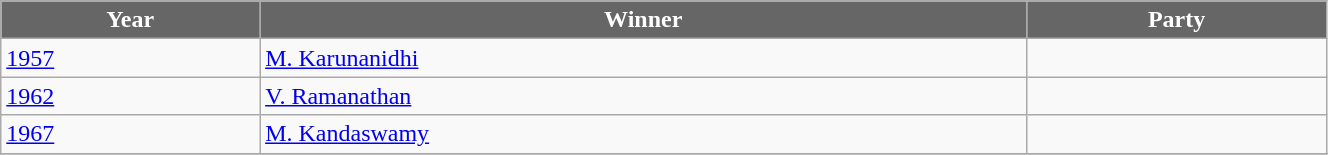<table class="wikitable" width="70%">
<tr>
<th style="background-color:#666666; color:white">Year</th>
<th style="background-color:#666666; color:white">Winner</th>
<th style="background-color:#666666; color:white" colspan="2">Party</th>
</tr>
<tr>
<td><a href='#'>1957</a></td>
<td><a href='#'>M. Karunanidhi</a></td>
<td></td>
</tr>
<tr>
<td><a href='#'>1962</a></td>
<td><a href='#'>V. Ramanathan</a></td>
<td></td>
</tr>
<tr>
<td><a href='#'>1967</a></td>
<td><a href='#'>M. Kandaswamy</a></td>
<td></td>
</tr>
<tr>
</tr>
</table>
